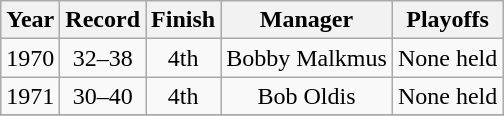<table class="wikitable">
<tr style="background: #F2F2F2;">
<th>Year</th>
<th>Record</th>
<th>Finish</th>
<th>Manager</th>
<th>Playoffs</th>
</tr>
<tr align=center>
<td>1970</td>
<td>32–38</td>
<td>4th</td>
<td>Bobby Malkmus</td>
<td>None held</td>
</tr>
<tr align=center>
<td>1971</td>
<td>30–40</td>
<td>4th</td>
<td>Bob Oldis</td>
<td>None held</td>
</tr>
<tr align=center>
</tr>
</table>
